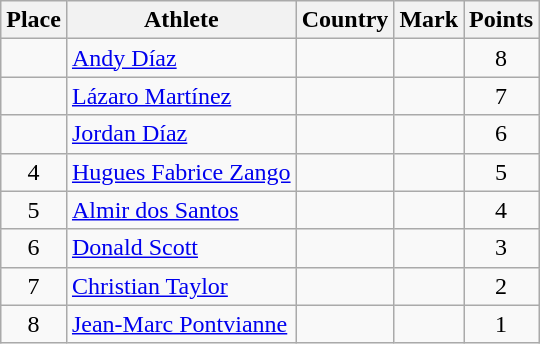<table class="wikitable">
<tr>
<th>Place</th>
<th>Athlete</th>
<th>Country</th>
<th>Mark</th>
<th>Points</th>
</tr>
<tr>
<td align=center></td>
<td><a href='#'>Andy Díaz</a></td>
<td></td>
<td> </td>
<td align=center>8</td>
</tr>
<tr>
<td align=center></td>
<td><a href='#'>Lázaro Martínez</a></td>
<td></td>
<td> </td>
<td align=center>7</td>
</tr>
<tr>
<td align=center></td>
<td><a href='#'>Jordan Díaz</a></td>
<td></td>
<td> </td>
<td align=center>6</td>
</tr>
<tr>
<td align=center>4</td>
<td><a href='#'>Hugues Fabrice Zango</a></td>
<td></td>
<td> </td>
<td align=center>5</td>
</tr>
<tr>
<td align=center>5</td>
<td><a href='#'>Almir dos Santos</a></td>
<td></td>
<td> </td>
<td align=center>4</td>
</tr>
<tr>
<td align=center>6</td>
<td><a href='#'>Donald Scott</a></td>
<td></td>
<td> </td>
<td align=center>3</td>
</tr>
<tr>
<td align=center>7</td>
<td><a href='#'>Christian Taylor</a></td>
<td></td>
<td> </td>
<td align=center>2</td>
</tr>
<tr>
<td align=center>8</td>
<td><a href='#'>Jean-Marc Pontvianne</a></td>
<td></td>
<td> </td>
<td align=center>1</td>
</tr>
</table>
